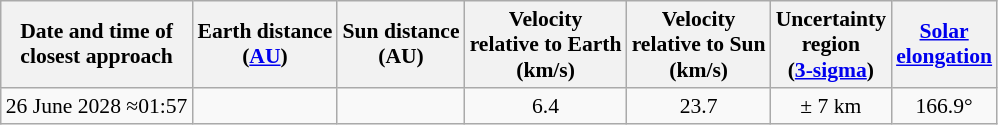<table class="wikitable" style="text-align: center; font-size: 0.9em;">
<tr>
<th>Date and time of<br>closest approach</th>
<th>Earth distance<br>(<a href='#'>AU</a>)</th>
<th>Sun distance<br>(AU)</th>
<th>Velocity<br>relative to Earth<br>(km/s)</th>
<th>Velocity<br>relative to Sun<br>(km/s)</th>
<th>Uncertainty<br>region<br>(<a href='#'>3-sigma</a>)</th>
<th><a href='#'>Solar<br>elongation</a></th>
</tr>
<tr>
<td>26 June 2028 ≈01:57</td>
<td></td>
<td></td>
<td>6.4</td>
<td>23.7</td>
<td>± 7 km</td>
<td>166.9°</td>
</tr>
</table>
